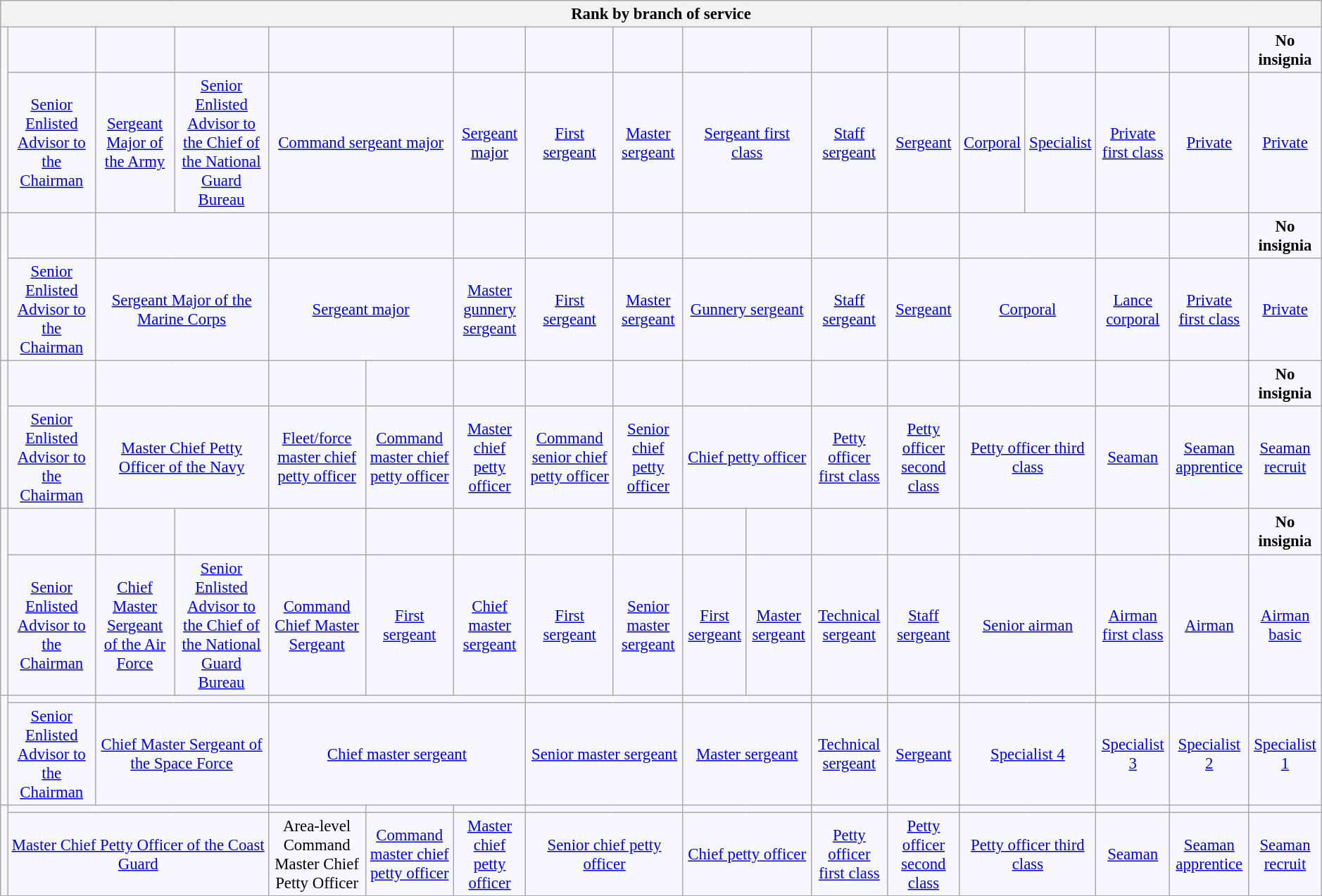<table class = "wikitable" style="border:1px solid #8888aa; background:#f7f8ff; padding:5px; font-size:95%; margin:0 12px 12px 0; text-align:center;">
<tr>
<th colspan=36>Rank by branch of service<br></th>
</tr>
<tr style="text-align:center;">
<td rowspan=2><strong></strong></td>
<td colspan=1></td>
<td colspan=1></td>
<td colspan=1></td>
<td colspan=2></td>
<td colspan=1></td>
<td colspan=1></td>
<td colspan=1></td>
<td colspan=2></td>
<td colspan=6></td>
<td colspan=6></td>
<td colspan=2></td>
<td colspan=2></td>
<td colspan=2></td>
<td colspan=6></td>
<td colspan=2><strong>No insignia</strong></td>
</tr>
<tr style="text-align:center;">
<td colspan=1><a href='#'>Senior Enlisted Advisor to the Chairman</a></td>
<td colspan=1><a href='#'>Sergeant Major of the Army</a></td>
<td colspan=1><a href='#'>Senior Enlisted Advisor to the Chief of the National Guard Bureau</a></td>
<td colspan=2><a href='#'>Command sergeant major</a></td>
<td colspan=1><a href='#'>Sergeant major</a></td>
<td colspan=1><a href='#'>First sergeant</a></td>
<td colspan=1><a href='#'>Master sergeant</a></td>
<td colspan=2><a href='#'>Sergeant first class</a></td>
<td colspan=6><a href='#'>Staff sergeant</a></td>
<td colspan=6><a href='#'>Sergeant</a></td>
<td colspan=2><a href='#'>Corporal</a></td>
<td colspan=2><a href='#'>Specialist</a></td>
<td colspan=2><a href='#'>Private first class</a></td>
<td colspan=6><a href='#'>Private</a></td>
<td colspan=2><a href='#'>Private</a></td>
</tr>
<tr style="text-align:center;">
<td rowspan=2><strong></strong></td>
<td colspan=1></td>
<td colspan=2></td>
<td colspan=2></td>
<td colspan=1></td>
<td colspan=1></td>
<td colspan=1></td>
<td colspan=2></td>
<td colspan=6></td>
<td colspan=6></td>
<td colspan=4></td>
<td colspan=2></td>
<td colspan=6></td>
<td colspan=2><strong>No insignia</strong></td>
</tr>
<tr style="text-align:center;">
<td colspan=1><a href='#'>Senior Enlisted Advisor to the Chairman</a></td>
<td colspan=2><a href='#'>Sergeant Major of the Marine Corps</a></td>
<td colspan=2><a href='#'>Sergeant major</a></td>
<td colspan=1><a href='#'>Master gunnery sergeant</a></td>
<td colspan=1><a href='#'>First sergeant</a></td>
<td colspan=1><a href='#'>Master sergeant</a></td>
<td colspan=2><a href='#'>Gunnery sergeant</a></td>
<td colspan=6><a href='#'>Staff sergeant</a></td>
<td colspan=6><a href='#'>Sergeant</a></td>
<td colspan=4><a href='#'>Corporal</a></td>
<td colspan=2><a href='#'>Lance corporal</a></td>
<td colspan=6><a href='#'>Private first class</a></td>
<td colspan=2><a href='#'>Private</a></td>
</tr>
<tr style="text-align:center;">
<td rowspan=2><strong></strong></td>
<td colspan=1></td>
<td colspan=2></td>
<td colspan=1></td>
<td colspan=1></td>
<td colspan=1></td>
<td colspan=1></td>
<td colspan=1></td>
<td colspan=2></td>
<td colspan=6></td>
<td colspan=6></td>
<td colspan=4></td>
<td colspan=2></td>
<td colspan=6></td>
<td colspan=2><strong>No insignia</strong></td>
</tr>
<tr style="text-align:center;">
<td colspan=1><a href='#'>Senior Enlisted Advisor to the Chairman</a></td>
<td colspan=2><a href='#'>Master Chief Petty Officer of the Navy</a></td>
<td colspan=1><a href='#'>Fleet/force master chief petty officer</a></td>
<td colspan=1><a href='#'>Command master chief petty officer</a></td>
<td colspan=1><a href='#'>Master chief petty officer</a></td>
<td colspan=1><a href='#'>Command senior chief petty officer</a></td>
<td colspan=1><a href='#'>Senior chief petty officer</a></td>
<td colspan=2><a href='#'>Chief petty officer</a></td>
<td colspan=6><a href='#'>Petty officer first class</a></td>
<td colspan=6><a href='#'>Petty officer second class</a></td>
<td colspan=4><a href='#'>Petty officer third class</a></td>
<td colspan=2><a href='#'>Seaman</a></td>
<td colspan=6><a href='#'>Seaman apprentice</a></td>
<td colspan=2><a href='#'>Seaman recruit</a><br></td>
</tr>
<tr style="text-align:center;">
<td rowspan=2><strong></strong></td>
<td colspan=1></td>
<td colspan=1></td>
<td colspan=1></td>
<td colspan=1></td>
<td colspan=1></td>
<td colspan=1></td>
<td colspan=1></td>
<td colspan=1></td>
<td colspan=1></td>
<td colspan=1></td>
<td colspan=6></td>
<td colspan=6></td>
<td colspan=4></td>
<td colspan=2></td>
<td colspan=6></td>
<td colspan=2><strong>No insignia</strong></td>
</tr>
<tr style="text-align:center;">
<td colspan=1><a href='#'>Senior Enlisted Advisor to the Chairman</a></td>
<td colspan=1><a href='#'>Chief Master Sergeant of the Air Force</a></td>
<td colspan=1><a href='#'>Senior Enlisted Advisor to the Chief of the National Guard Bureau</a></td>
<td colspan=1><a href='#'>Command Chief Master Sergeant</a></td>
<td colspan=1><a href='#'>First sergeant</a></td>
<td colspan=1><a href='#'>Chief master sergeant</a></td>
<td colspan=1><a href='#'>First sergeant</a></td>
<td colspan=1><a href='#'>Senior master sergeant</a></td>
<td colspan=1><a href='#'>First sergeant</a></td>
<td colspan=1><a href='#'>Master sergeant</a></td>
<td colspan=6><a href='#'>Technical sergeant</a></td>
<td colspan=6><a href='#'>Staff sergeant</a></td>
<td colspan=4><a href='#'>Senior airman</a></td>
<td colspan=2><a href='#'>Airman first class</a></td>
<td colspan=6><a href='#'>Airman</a></td>
<td colspan=2><a href='#'>Airman basic</a></td>
</tr>
<tr style="text-align:center;">
<td rowspan=2><strong></strong></td>
<td colspan=1></td>
<td colspan=2></td>
<td colspan=3></td>
<td colspan=2></td>
<td colspan=2></td>
<td colspan=6></td>
<td colspan=6></td>
<td colspan=4></td>
<td colspan=2></td>
<td colspan=6></td>
<td colspan=2></td>
</tr>
<tr style="text-align:center;">
<td colspan=1><a href='#'>Senior Enlisted Advisor to the Chairman</a></td>
<td colspan=2><a href='#'>Chief Master Sergeant of the Space Force</a></td>
<td colspan=3><a href='#'>Chief master sergeant</a></td>
<td colspan=2><a href='#'>Senior master sergeant</a></td>
<td colspan=2><a href='#'>Master sergeant</a></td>
<td colspan=6><a href='#'>Technical sergeant</a></td>
<td colspan=6><a href='#'>Sergeant</a></td>
<td colspan=4><a href='#'>Specialist 4</a></td>
<td colspan=2><a href='#'>Specialist 3</a></td>
<td colspan=6><a href='#'>Specialist 2</a></td>
<td colspan=2><a href='#'>Specialist 1</a></td>
</tr>
<tr style="text-align:center;">
<td rowspan=2><strong></strong></td>
<td colspan=3></td>
<td colspan=1></td>
<td colspan=1></td>
<td colspan=1></td>
<td colspan=2></td>
<td colspan=2></td>
<td colspan=6></td>
<td colspan=6></td>
<td colspan=4></td>
<td colspan=2></td>
<td colspan=6></td>
<td colspan=2></td>
</tr>
<tr style="text-align:center;">
<td colspan=3><a href='#'>Master Chief Petty Officer of the Coast Guard</a></td>
<td colspan=1>Area-level Command Master Chief Petty Officer</td>
<td colspan=1><a href='#'>Command master chief petty officer</a></td>
<td colspan=1><a href='#'>Master chief petty officer</a></td>
<td colspan=2><a href='#'>Senior chief petty officer</a></td>
<td colspan=2><a href='#'>Chief petty officer</a></td>
<td colspan=6><a href='#'>Petty officer first class</a></td>
<td colspan=6><a href='#'>Petty officer second class</a></td>
<td colspan=4><a href='#'>Petty officer third class</a></td>
<td colspan=2><a href='#'>Seaman</a></td>
<td colspan=6><a href='#'>Seaman apprentice</a></td>
<td colspan=2><a href='#'>Seaman recruit</a><br></td>
</tr>
</table>
